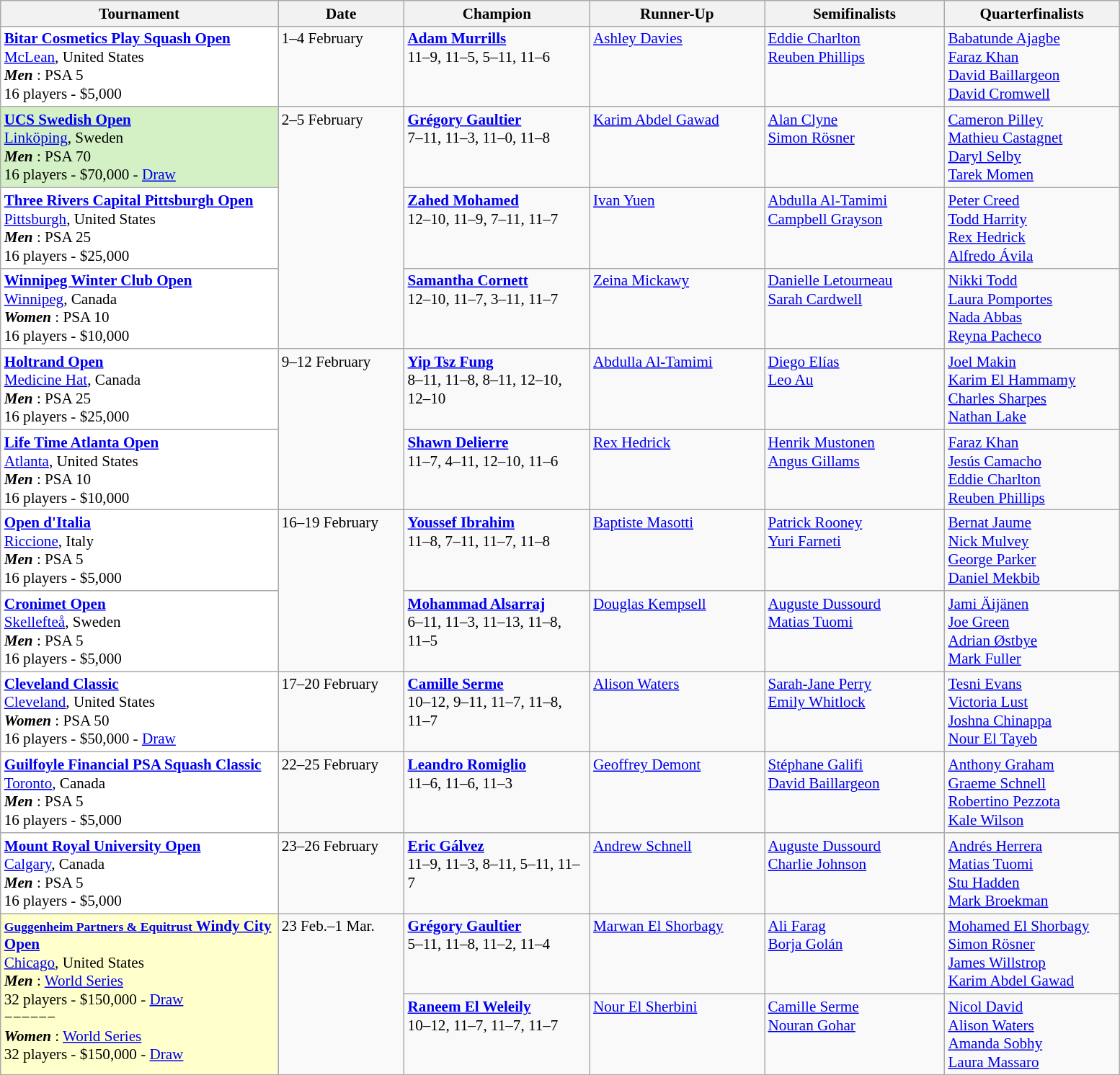<table class="wikitable" style="font-size:88%">
<tr>
<th width=250>Tournament</th>
<th width=110>Date</th>
<th width=165>Champion</th>
<th width=155>Runner-Up</th>
<th width=160>Semifinalists</th>
<th width=155>Quarterfinalists</th>
</tr>
<tr valign=top>
<td style="background:#fff;"><strong><a href='#'>Bitar Cosmetics Play Squash Open</a></strong><br> <a href='#'>McLean</a>, United States<br><strong> <em>Men</em> </strong>: PSA 5<br>16 players - $5,000</td>
<td>1–4 February</td>
<td> <strong><a href='#'>Adam Murrills</a></strong><br>11–9, 11–5, 5–11, 11–6</td>
<td> <a href='#'>Ashley Davies</a></td>
<td> <a href='#'>Eddie Charlton</a><br> <a href='#'>Reuben Phillips</a></td>
<td> <a href='#'>Babatunde Ajagbe</a><br> <a href='#'>Faraz Khan</a><br> <a href='#'>David Baillargeon</a><br> <a href='#'>David Cromwell</a></td>
</tr>
<tr valign=top>
<td style="background:#D4F1C5;"><strong><a href='#'>UCS Swedish Open</a></strong><br> <a href='#'>Linköping</a>, Sweden<br><strong> <em>Men</em> </strong>: PSA 70<br>16 players - $70,000 - <a href='#'>Draw</a></td>
<td rowspan=3>2–5 February</td>
<td> <strong><a href='#'>Grégory Gaultier</a></strong><br>7–11, 11–3, 11–0, 11–8</td>
<td> <a href='#'>Karim Abdel Gawad</a></td>
<td> <a href='#'>Alan Clyne</a><br> <a href='#'>Simon Rösner</a></td>
<td> <a href='#'>Cameron Pilley</a><br> <a href='#'>Mathieu Castagnet</a><br> <a href='#'>Daryl Selby</a><br> <a href='#'>Tarek Momen</a></td>
</tr>
<tr valign=top>
<td style="background:#fff;"><strong><a href='#'>Three Rivers Capital Pittsburgh Open</a></strong><br> <a href='#'>Pittsburgh</a>, United States<br><strong> <em>Men</em> </strong>: PSA 25<br>16 players - $25,000</td>
<td> <strong><a href='#'>Zahed Mohamed</a></strong><br>12–10, 11–9, 7–11, 11–7</td>
<td> <a href='#'>Ivan Yuen</a></td>
<td> <a href='#'>Abdulla Al-Tamimi</a><br> <a href='#'>Campbell Grayson</a></td>
<td> <a href='#'>Peter Creed</a><br> <a href='#'>Todd Harrity</a><br> <a href='#'>Rex Hedrick</a><br> <a href='#'>Alfredo Ávila</a></td>
</tr>
<tr valign=top>
<td style="background:#fff;"><strong><a href='#'>Winnipeg Winter Club Open</a></strong><br> <a href='#'>Winnipeg</a>, Canada<br><strong> <em>Women</em> </strong>: PSA 10<br>16 players - $10,000</td>
<td> <strong><a href='#'>Samantha Cornett</a></strong><br>12–10, 11–7, 3–11, 11–7</td>
<td> <a href='#'>Zeina Mickawy</a></td>
<td> <a href='#'>Danielle Letourneau</a><br> <a href='#'>Sarah Cardwell</a></td>
<td> <a href='#'>Nikki Todd</a><br> <a href='#'>Laura Pomportes</a><br> <a href='#'>Nada Abbas</a><br> <a href='#'>Reyna Pacheco</a></td>
</tr>
<tr valign=top>
<td style="background:#fff;"><strong><a href='#'>Holtrand Open</a></strong><br> <a href='#'>Medicine Hat</a>, Canada<br><strong> <em>Men</em> </strong>: PSA 25<br>16 players - $25,000</td>
<td rowspan=2>9–12 February</td>
<td> <strong><a href='#'>Yip Tsz Fung</a></strong><br>8–11, 11–8, 8–11, 12–10, 12–10</td>
<td> <a href='#'>Abdulla Al-Tamimi</a></td>
<td> <a href='#'>Diego Elías</a><br> <a href='#'>Leo Au</a></td>
<td> <a href='#'>Joel Makin</a><br> <a href='#'>Karim El Hammamy</a><br> <a href='#'>Charles Sharpes</a><br> <a href='#'>Nathan Lake</a></td>
</tr>
<tr valign=top>
<td style="background:#fff;"><strong><a href='#'>Life Time Atlanta Open</a></strong><br> <a href='#'>Atlanta</a>, United States<br><strong> <em>Men</em> </strong>: PSA 10<br>16 players - $10,000</td>
<td> <strong><a href='#'>Shawn Delierre</a></strong><br>11–7, 4–11, 12–10, 11–6</td>
<td> <a href='#'>Rex Hedrick</a></td>
<td> <a href='#'>Henrik Mustonen</a><br> <a href='#'>Angus Gillams</a></td>
<td> <a href='#'>Faraz Khan</a><br> <a href='#'>Jesús Camacho</a><br> <a href='#'>Eddie Charlton</a><br> <a href='#'>Reuben Phillips</a></td>
</tr>
<tr valign=top>
<td style="background:#fff;"><strong><a href='#'>Open d'Italia</a></strong><br> <a href='#'>Riccione</a>, Italy<br><strong> <em>Men</em> </strong>: PSA 5<br>16 players - $5,000</td>
<td rowspan=2>16–19 February</td>
<td> <strong><a href='#'>Youssef Ibrahim</a></strong><br>11–8, 7–11, 11–7, 11–8</td>
<td> <a href='#'>Baptiste Masotti</a></td>
<td> <a href='#'>Patrick Rooney</a><br> <a href='#'>Yuri Farneti</a></td>
<td> <a href='#'>Bernat Jaume</a><br> <a href='#'>Nick Mulvey</a><br> <a href='#'>George Parker</a><br> <a href='#'>Daniel Mekbib</a></td>
</tr>
<tr valign=top>
<td style="background:#fff;"><strong><a href='#'>Cronimet Open</a></strong><br> <a href='#'>Skellefteå</a>, Sweden<br><strong> <em>Men</em> </strong>: PSA 5<br>16 players - $5,000</td>
<td> <strong><a href='#'>Mohammad Alsarraj</a></strong><br>6–11, 11–3, 11–13, 11–8, 11–5</td>
<td> <a href='#'>Douglas Kempsell</a></td>
<td> <a href='#'>Auguste Dussourd</a><br> <a href='#'>Matias Tuomi</a></td>
<td> <a href='#'>Jami Äijänen</a><br> <a href='#'>Joe Green</a><br> <a href='#'>Adrian Østbye</a><br> <a href='#'>Mark Fuller</a></td>
</tr>
<tr valign=top>
<td style="background:#fff;"><strong><a href='#'>Cleveland Classic</a></strong><br> <a href='#'>Cleveland</a>, United States<br><strong> <em>Women</em> </strong>: PSA 50<br>16 players - $50,000 - <a href='#'>Draw</a></td>
<td>17–20 February</td>
<td> <strong><a href='#'>Camille Serme</a></strong><br>10–12, 9–11, 11–7, 11–8, 11–7</td>
<td> <a href='#'>Alison Waters</a></td>
<td> <a href='#'>Sarah-Jane Perry</a><br> <a href='#'>Emily Whitlock</a></td>
<td> <a href='#'>Tesni Evans</a><br> <a href='#'>Victoria Lust</a><br> <a href='#'>Joshna Chinappa</a><br> <a href='#'>Nour El Tayeb</a></td>
</tr>
<tr valign=top>
<td style="background:#fff;"><strong><a href='#'>Guilfoyle Financial PSA Squash Classic</a></strong><br> <a href='#'>Toronto</a>, Canada<br><strong> <em>Men</em> </strong>: PSA 5<br>16 players - $5,000</td>
<td>22–25 February</td>
<td> <strong><a href='#'>Leandro Romiglio</a></strong><br>11–6, 11–6, 11–3</td>
<td> <a href='#'>Geoffrey Demont</a></td>
<td> <a href='#'>Stéphane Galifi</a><br> <a href='#'>David Baillargeon</a></td>
<td> <a href='#'>Anthony Graham</a><br> <a href='#'>Graeme Schnell</a><br> <a href='#'>Robertino Pezzota</a><br> <a href='#'>Kale Wilson</a></td>
</tr>
<tr valign=top>
<td style="background:#fff;"><strong><a href='#'>Mount Royal University Open</a></strong><br> <a href='#'>Calgary</a>, Canada<br><strong> <em>Men</em> </strong>: PSA 5<br>16 players - $5,000</td>
<td>23–26 February</td>
<td> <strong><a href='#'>Eric Gálvez</a></strong><br>11–9, 11–3, 8–11, 5–11, 11–7</td>
<td> <a href='#'>Andrew Schnell</a></td>
<td> <a href='#'>Auguste Dussourd</a><br> <a href='#'>Charlie Johnson</a></td>
<td> <a href='#'>Andrés Herrera</a><br> <a href='#'>Matias Tuomi</a><br> <a href='#'>Stu Hadden</a><br> <a href='#'>Mark Broekman</a></td>
</tr>
<tr valign=top>
<td rowspan=2 style="background:#ffc;"><strong><a href='#'><small>Guggenheim Partners & Equitrust</small> Windy City Open</a></strong><br> <a href='#'>Chicago</a>, United States<br><strong> <em>Men</em> </strong>: <a href='#'>World Series</a><br>32 players - $150,000 - <a href='#'>Draw</a><br>−−−−−−<br><strong> <em>Women</em> </strong>: <a href='#'>World Series</a><br>32 players - $150,000 - <a href='#'>Draw</a></td>
<td rowspan=2>23 Feb.–1 Mar.</td>
<td> <strong><a href='#'>Grégory Gaultier</a></strong><br>5–11, 11–8, 11–2, 11–4</td>
<td> <a href='#'>Marwan El Shorbagy</a></td>
<td> <a href='#'>Ali Farag</a><br> <a href='#'>Borja Golán</a></td>
<td> <a href='#'>Mohamed El Shorbagy</a><br> <a href='#'>Simon Rösner</a><br> <a href='#'>James Willstrop</a><br> <a href='#'>Karim Abdel Gawad</a></td>
</tr>
<tr valign=top>
<td> <strong><a href='#'>Raneem El Weleily</a></strong><br>10–12, 11–7, 11–7, 11–7</td>
<td> <a href='#'>Nour El Sherbini</a></td>
<td> <a href='#'>Camille Serme</a><br> <a href='#'>Nouran Gohar</a></td>
<td> <a href='#'>Nicol David</a><br> <a href='#'>Alison Waters</a><br> <a href='#'>Amanda Sobhy</a><br> <a href='#'>Laura Massaro</a></td>
</tr>
</table>
